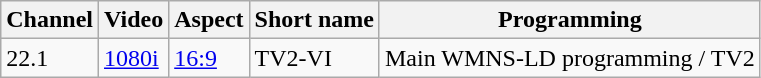<table class="wikitable">
<tr>
<th>Channel</th>
<th>Video</th>
<th>Aspect</th>
<th>Short name</th>
<th>Programming</th>
</tr>
<tr>
<td>22.1</td>
<td><a href='#'>1080i</a></td>
<td><a href='#'>16:9</a></td>
<td>TV2-VI</td>
<td>Main WMNS-LD programming / TV2</td>
</tr>
</table>
